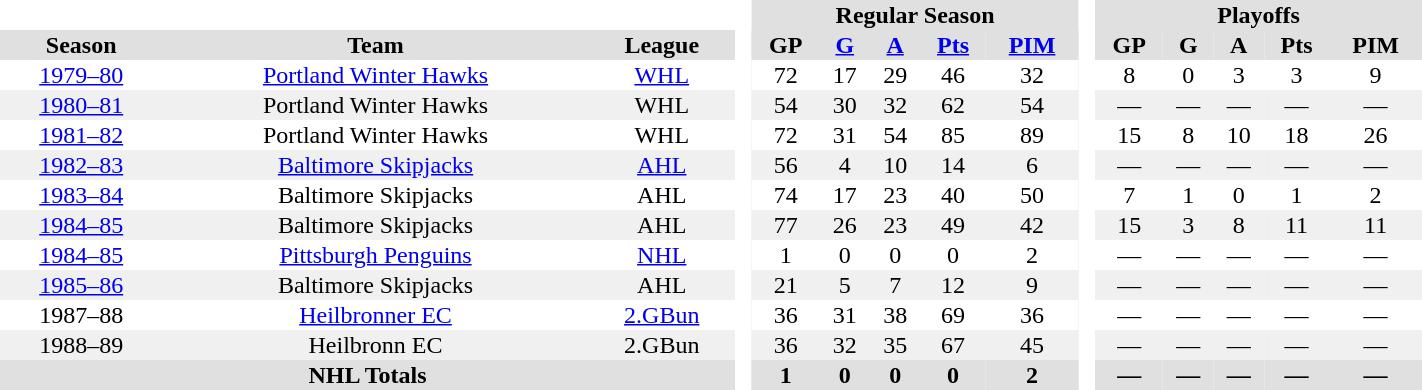<table border="0" cellpadding="1" cellspacing="0" style="text-align:center; width:75%">
<tr bgcolor="#e0e0e0">
<th colspan="3"  bgcolor="#ffffff"> </th>
<th rowspan="99" bgcolor="#ffffff"> </th>
<th colspan="5">Regular Season</th>
<th rowspan="99" bgcolor="#ffffff"> </th>
<th colspan="5">Playoffs</th>
</tr>
<tr bgcolor="#e0e0e0">
<th>Season</th>
<th>Team</th>
<th>League</th>
<th>GP</th>
<th><a href='#'>G</a></th>
<th><a href='#'>A</a></th>
<th><a href='#'>Pts</a></th>
<th><a href='#'>PIM</a></th>
<th>GP</th>
<th>G</th>
<th>A</th>
<th>Pts</th>
<th>PIM</th>
</tr>
<tr>
<td><a href='#'>1979–80</a></td>
<td><a href='#'>Portland Winter Hawks</a></td>
<td><a href='#'>WHL</a></td>
<td>72</td>
<td>17</td>
<td>29</td>
<td>46</td>
<td>32</td>
<td>8</td>
<td>0</td>
<td>3</td>
<td>3</td>
<td>9</td>
</tr>
<tr bgcolor="#f0f0f0">
<td><a href='#'>1980–81</a></td>
<td>Portland Winter Hawks</td>
<td>WHL</td>
<td>54</td>
<td>30</td>
<td>32</td>
<td>62</td>
<td>54</td>
<td>—</td>
<td>—</td>
<td>—</td>
<td>—</td>
<td>—</td>
</tr>
<tr>
<td><a href='#'>1981–82</a></td>
<td>Portland Winter Hawks</td>
<td>WHL</td>
<td>72</td>
<td>31</td>
<td>54</td>
<td>85</td>
<td>89</td>
<td>15</td>
<td>8</td>
<td>10</td>
<td>18</td>
<td>26</td>
</tr>
<tr bgcolor="#f0f0f0">
<td><a href='#'>1982–83</a></td>
<td><a href='#'>Baltimore Skipjacks</a></td>
<td><a href='#'>AHL</a></td>
<td>56</td>
<td>4</td>
<td>10</td>
<td>14</td>
<td>6</td>
<td>—</td>
<td>—</td>
<td>—</td>
<td>—</td>
<td>—</td>
</tr>
<tr>
<td><a href='#'>1983–84</a></td>
<td>Baltimore Skipjacks</td>
<td>AHL</td>
<td>74</td>
<td>17</td>
<td>23</td>
<td>40</td>
<td>50</td>
<td>7</td>
<td>1</td>
<td>0</td>
<td>1</td>
<td>2</td>
</tr>
<tr bgcolor="#f0f0f0">
<td><a href='#'>1984–85</a></td>
<td>Baltimore Skipjacks</td>
<td>AHL</td>
<td>77</td>
<td>26</td>
<td>23</td>
<td>49</td>
<td>42</td>
<td>15</td>
<td>3</td>
<td>8</td>
<td>11</td>
<td>11</td>
</tr>
<tr>
<td><a href='#'>1984–85</a></td>
<td><a href='#'>Pittsburgh Penguins</a></td>
<td><a href='#'>NHL</a></td>
<td>1</td>
<td>0</td>
<td>0</td>
<td>0</td>
<td>2</td>
<td>—</td>
<td>—</td>
<td>—</td>
<td>—</td>
<td>—</td>
</tr>
<tr bgcolor="#f0f0f0">
<td><a href='#'>1985–86</a></td>
<td>Baltimore Skipjacks</td>
<td>AHL</td>
<td>21</td>
<td>5</td>
<td>7</td>
<td>12</td>
<td>9</td>
<td>—</td>
<td>—</td>
<td>—</td>
<td>—</td>
<td>—</td>
</tr>
<tr>
<td>1987–88</td>
<td><a href='#'>Heilbronner EC</a></td>
<td><a href='#'>2.GBun</a></td>
<td>36</td>
<td>31</td>
<td>38</td>
<td>69</td>
<td>36</td>
<td>—</td>
<td>—</td>
<td>—</td>
<td>—</td>
<td>—</td>
</tr>
<tr bgcolor="#f0f0f0">
<td>1988–89</td>
<td>Heilbronn EC</td>
<td>2.GBun</td>
<td>36</td>
<td>32</td>
<td>35</td>
<td>67</td>
<td>45</td>
<td>—</td>
<td>—</td>
<td>—</td>
<td>—</td>
<td>—</td>
</tr>
<tr bgcolor="#e0e0e0">
<th colspan="3">NHL Totals</th>
<th>1</th>
<th>0</th>
<th>0</th>
<th>0</th>
<th>2</th>
<th>—</th>
<th>—</th>
<th>—</th>
<th>—</th>
<th>—</th>
</tr>
</table>
